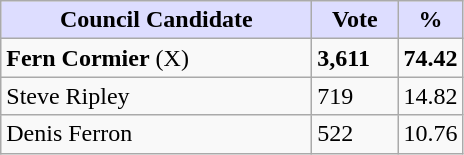<table class="wikitable">
<tr>
<th style="background:#ddf; width:200px;">Council Candidate</th>
<th style="background:#ddf; width:50px;">Vote</th>
<th style="background:#ddf; width:30px;">%</th>
</tr>
<tr>
<td><strong>Fern Cormier</strong> (X)</td>
<td><strong>3,611</strong></td>
<td><strong>74.42</strong></td>
</tr>
<tr>
<td>Steve Ripley</td>
<td>719</td>
<td>14.82</td>
</tr>
<tr>
<td>Denis Ferron</td>
<td>522</td>
<td>10.76</td>
</tr>
</table>
